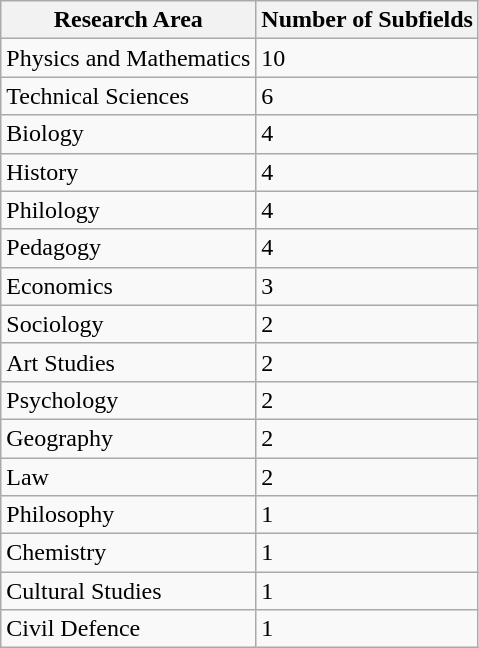<table class="wikitable">
<tr>
<th>Research Area</th>
<th>Number of Subfields</th>
</tr>
<tr>
<td>Physics and Mathematics</td>
<td>10</td>
</tr>
<tr>
<td>Technical Sciences</td>
<td>6</td>
</tr>
<tr>
<td>Biology</td>
<td>4</td>
</tr>
<tr>
<td>History</td>
<td>4</td>
</tr>
<tr>
<td>Philology</td>
<td>4</td>
</tr>
<tr>
<td>Pedagogy</td>
<td>4</td>
</tr>
<tr>
<td>Economics</td>
<td>3</td>
</tr>
<tr>
<td>Sociology</td>
<td>2</td>
</tr>
<tr>
<td>Art Studies</td>
<td>2</td>
</tr>
<tr>
<td>Psychology</td>
<td>2</td>
</tr>
<tr>
<td>Geography</td>
<td>2</td>
</tr>
<tr>
<td>Law</td>
<td>2</td>
</tr>
<tr>
<td>Philosophy</td>
<td>1</td>
</tr>
<tr>
<td>Chemistry</td>
<td>1</td>
</tr>
<tr>
<td>Cultural Studies</td>
<td>1</td>
</tr>
<tr>
<td>Civil Defence</td>
<td>1</td>
</tr>
</table>
